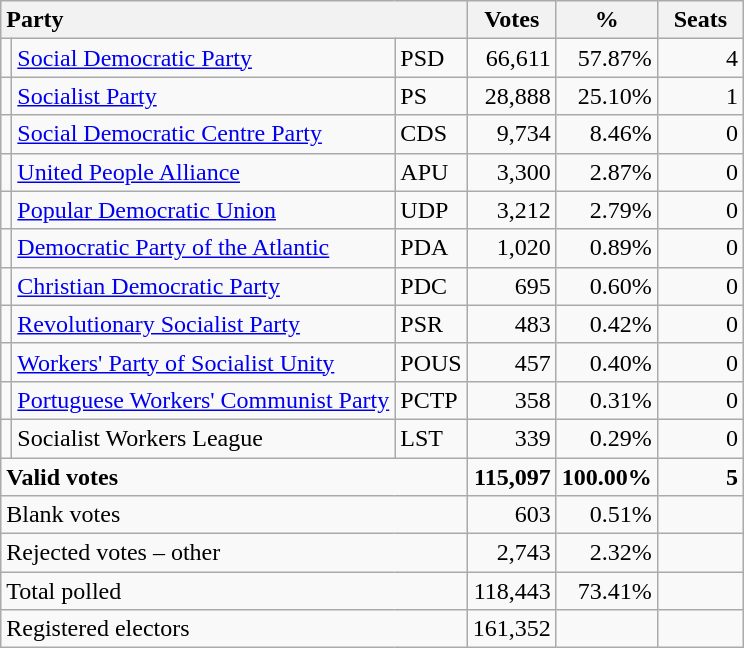<table class="wikitable" border="1" style="text-align:right;">
<tr>
<th style="text-align:left;" colspan=3>Party</th>
<th align=center width="50">Votes</th>
<th align=center width="50">%</th>
<th align=center width="50">Seats</th>
</tr>
<tr>
<td></td>
<td align=left><a href='#'>Social Democratic Party</a></td>
<td align=left>PSD</td>
<td>66,611</td>
<td>57.87%</td>
<td>4</td>
</tr>
<tr>
<td></td>
<td align=left><a href='#'>Socialist Party</a></td>
<td align=left>PS</td>
<td>28,888</td>
<td>25.10%</td>
<td>1</td>
</tr>
<tr>
<td></td>
<td align=left style="white-space: nowrap;"><a href='#'>Social Democratic Centre Party</a></td>
<td align=left>CDS</td>
<td>9,734</td>
<td>8.46%</td>
<td>0</td>
</tr>
<tr>
<td></td>
<td align=left><a href='#'>United People Alliance</a></td>
<td align=left>APU</td>
<td>3,300</td>
<td>2.87%</td>
<td>0</td>
</tr>
<tr>
<td></td>
<td align=left><a href='#'>Popular Democratic Union</a></td>
<td align=left>UDP</td>
<td>3,212</td>
<td>2.79%</td>
<td>0</td>
</tr>
<tr>
<td></td>
<td align=left><a href='#'>Democratic Party of the Atlantic</a></td>
<td align=left>PDA</td>
<td>1,020</td>
<td>0.89%</td>
<td>0</td>
</tr>
<tr>
<td></td>
<td align=left style="white-space: nowrap;"><a href='#'>Christian Democratic Party</a></td>
<td align=left>PDC</td>
<td>695</td>
<td>0.60%</td>
<td>0</td>
</tr>
<tr>
<td></td>
<td align=left><a href='#'>Revolutionary Socialist Party</a></td>
<td align=left>PSR</td>
<td>483</td>
<td>0.42%</td>
<td>0</td>
</tr>
<tr>
<td></td>
<td align=left><a href='#'>Workers' Party of Socialist Unity</a></td>
<td align=left>POUS</td>
<td>457</td>
<td>0.40%</td>
<td>0</td>
</tr>
<tr>
<td></td>
<td align=left><a href='#'>Portuguese Workers' Communist Party</a></td>
<td align=left>PCTP</td>
<td>358</td>
<td>0.31%</td>
<td>0</td>
</tr>
<tr>
<td></td>
<td align=left>Socialist Workers League</td>
<td align=left>LST</td>
<td>339</td>
<td>0.29%</td>
<td>0</td>
</tr>
<tr style="font-weight:bold">
<td align=left colspan=3>Valid votes</td>
<td>115,097</td>
<td>100.00%</td>
<td>5</td>
</tr>
<tr>
<td align=left colspan=3>Blank votes</td>
<td>603</td>
<td>0.51%</td>
<td></td>
</tr>
<tr>
<td align=left colspan=3>Rejected votes – other</td>
<td>2,743</td>
<td>2.32%</td>
<td></td>
</tr>
<tr>
<td align=left colspan=3>Total polled</td>
<td>118,443</td>
<td>73.41%</td>
<td></td>
</tr>
<tr>
<td align=left colspan=3>Registered electors</td>
<td>161,352</td>
<td></td>
<td></td>
</tr>
</table>
